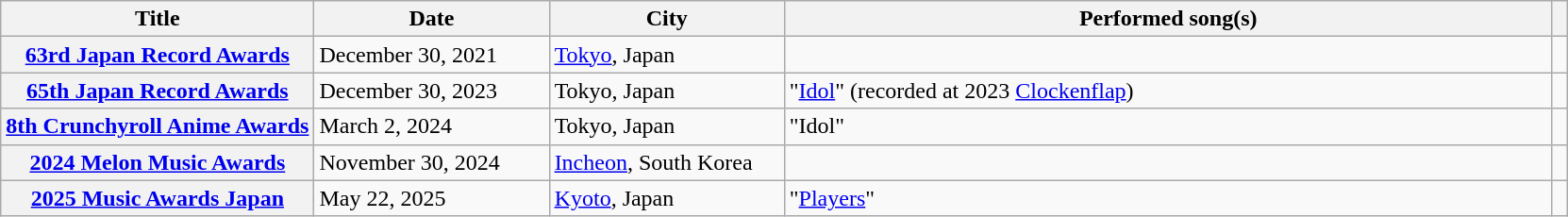<table class="wikitable sortable plainrowheaders">
<tr>
<th style="width:20%">Title</th>
<th style="width:15%">Date</th>
<th style="width:15%">City</th>
<th>Performed song(s)</th>
<th style="width:1%" class="unsortable"></th>
</tr>
<tr>
<th scope="row"><a href='#'>63rd Japan Record Awards</a></th>
<td>December 30, 2021</td>
<td><a href='#'>Tokyo</a>, Japan</td>
<td></td>
<td style="text-align:center"></td>
</tr>
<tr>
<th scope="row"><a href='#'>65th Japan Record Awards</a></th>
<td>December 30, 2023</td>
<td>Tokyo, Japan</td>
<td>"<a href='#'>Idol</a>" (recorded at 2023 <a href='#'>Clockenflap</a>)</td>
<td style="text-align:center"></td>
</tr>
<tr>
<th scope="row"><a href='#'>8th Crunchyroll Anime Awards</a></th>
<td>March 2, 2024</td>
<td>Tokyo, Japan</td>
<td>"Idol"</td>
<td style="text-align:center"></td>
</tr>
<tr>
<th scope="row"><a href='#'>2024 Melon Music Awards</a></th>
<td>November 30, 2024</td>
<td><a href='#'>Incheon</a>, South Korea</td>
<td></td>
<td style="text-align:center"></td>
</tr>
<tr>
<th scope="row"><a href='#'>2025 Music Awards Japan</a></th>
<td>May 22, 2025</td>
<td><a href='#'>Kyoto</a>, Japan</td>
<td>"<a href='#'>Players</a>"</td>
<td style="text-align:center"></td>
</tr>
</table>
